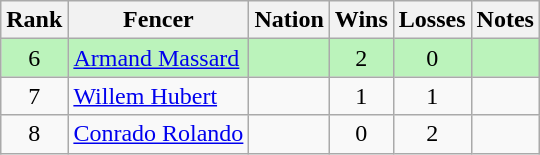<table class="wikitable sortable" style="text-align: center">
<tr>
<th>Rank</th>
<th>Fencer</th>
<th>Nation</th>
<th>Wins</th>
<th>Losses</th>
<th>Notes</th>
</tr>
<tr bgcolor=bbf3bb>
<td>6</td>
<td align=left><a href='#'>Armand Massard</a></td>
<td align=left></td>
<td>2</td>
<td>0</td>
<td></td>
</tr>
<tr>
<td>7</td>
<td align=left><a href='#'>Willem Hubert</a></td>
<td align=left></td>
<td>1</td>
<td>1</td>
<td></td>
</tr>
<tr>
<td>8</td>
<td align=left><a href='#'>Conrado Rolando</a></td>
<td align=left></td>
<td>0</td>
<td>2</td>
<td></td>
</tr>
</table>
